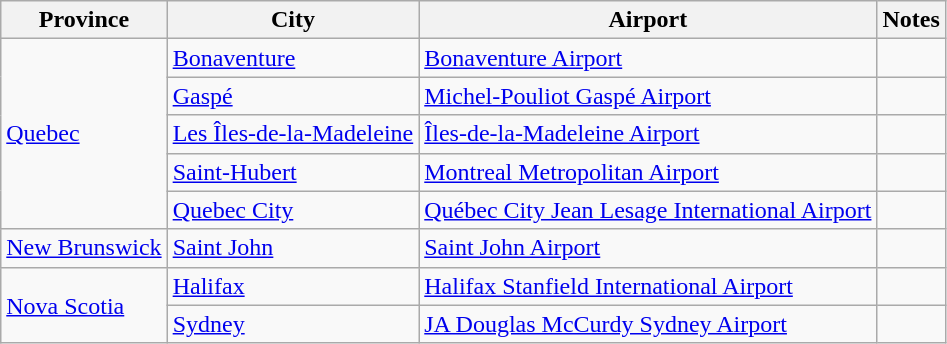<table class="wikitable">
<tr>
<th>Province</th>
<th>City</th>
<th>Airport</th>
<th>Notes</th>
</tr>
<tr>
<td rowspan="5"><a href='#'>Quebec</a></td>
<td><a href='#'>Bonaventure</a></td>
<td><a href='#'>Bonaventure Airport</a></td>
<td></td>
</tr>
<tr>
<td><a href='#'>Gaspé</a></td>
<td><a href='#'>Michel-Pouliot Gaspé Airport</a></td>
<td></td>
</tr>
<tr>
<td><a href='#'>Les Îles-de-la-Madeleine</a></td>
<td><a href='#'>Îles-de-la-Madeleine Airport</a></td>
<td></td>
</tr>
<tr>
<td><a href='#'>Saint-Hubert</a></td>
<td><a href='#'>Montreal Metropolitan Airport</a></td>
<td></td>
</tr>
<tr>
<td><a href='#'>Quebec City</a></td>
<td><a href='#'>Québec City Jean Lesage International Airport</a></td>
<td></td>
</tr>
<tr>
<td><a href='#'>New Brunswick</a></td>
<td><a href='#'>Saint John</a></td>
<td><a href='#'>Saint John Airport</a></td>
<td></td>
</tr>
<tr>
<td rowspan="2"><a href='#'>Nova Scotia</a></td>
<td><a href='#'>Halifax</a></td>
<td><a href='#'>Halifax Stanfield International Airport</a></td>
<td></td>
</tr>
<tr>
<td><a href='#'>Sydney</a></td>
<td><a href='#'>JA Douglas McCurdy Sydney Airport</a></td>
<td></td>
</tr>
</table>
